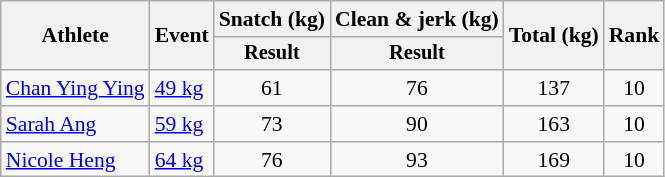<table class="wikitable" style="font-size:90%">
<tr>
<th rowspan=2>Athlete</th>
<th rowspan=2>Event</th>
<th colspan="1">Snatch (kg)</th>
<th colspan="1">Clean & jerk (kg)</th>
<th rowspan="2">Total (kg)</th>
<th rowspan="2">Rank</th>
</tr>
<tr style="font-size:95%">
<th>Result</th>
<th>Result</th>
</tr>
<tr align=center>
<td align=left><a href='#'>Chan Ying Ying</a></td>
<td align=left><a href='#'>49 kg</a></td>
<td>61</td>
<td>76</td>
<td>137</td>
<td>10</td>
</tr>
<tr align=center>
<td align=left><a href='#'>Sarah Ang</a></td>
<td align=left><a href='#'>59 kg</a></td>
<td>73</td>
<td>90</td>
<td>163</td>
<td>10</td>
</tr>
<tr align=center>
<td align=left><a href='#'>Nicole Heng</a></td>
<td align=left><a href='#'>64 kg</a></td>
<td>76</td>
<td>93</td>
<td>169</td>
<td>10</td>
</tr>
</table>
